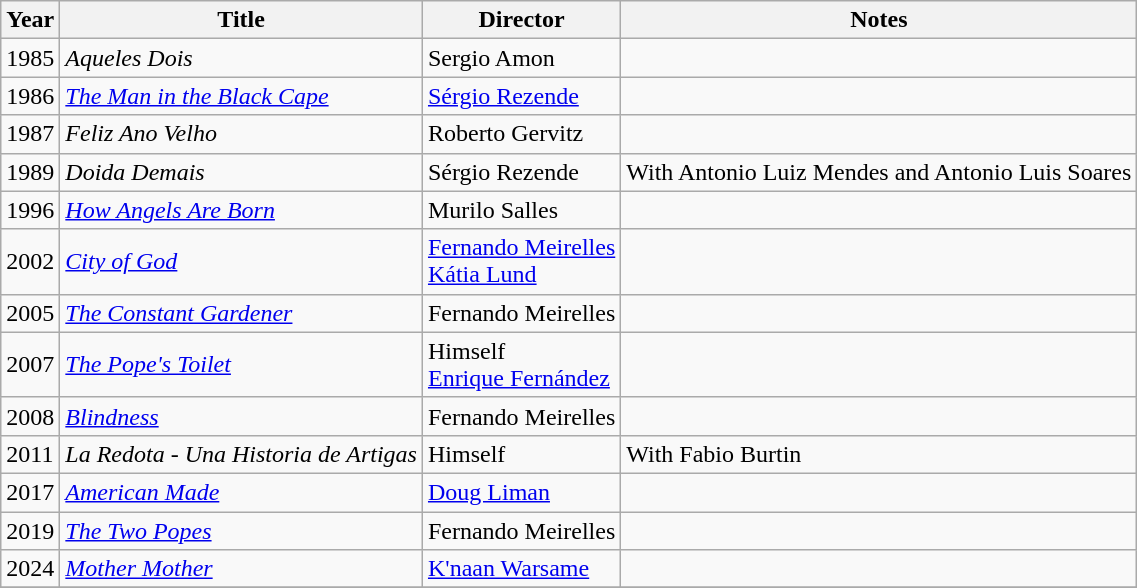<table class="wikitable">
<tr>
<th>Year</th>
<th>Title</th>
<th>Director</th>
<th>Notes</th>
</tr>
<tr>
<td>1985</td>
<td><em>Aqueles Dois</em></td>
<td>Sergio Amon</td>
<td></td>
</tr>
<tr>
<td>1986</td>
<td><em><a href='#'>The Man in the Black Cape</a></em></td>
<td><a href='#'>Sérgio Rezende</a></td>
<td></td>
</tr>
<tr>
<td>1987</td>
<td><em>Feliz Ano Velho</em></td>
<td>Roberto Gervitz</td>
<td></td>
</tr>
<tr>
<td>1989</td>
<td><em>Doida Demais</em></td>
<td>Sérgio Rezende</td>
<td>With Antonio Luiz Mendes and Antonio Luis Soares</td>
</tr>
<tr>
<td>1996</td>
<td><em><a href='#'>How Angels Are Born</a></em></td>
<td>Murilo Salles</td>
<td></td>
</tr>
<tr>
<td>2002</td>
<td><em><a href='#'>City of God</a></em></td>
<td><a href='#'>Fernando Meirelles</a><br><a href='#'>Kátia Lund</a></td>
<td></td>
</tr>
<tr>
<td>2005</td>
<td><em><a href='#'>The Constant Gardener</a></em></td>
<td>Fernando Meirelles</td>
<td></td>
</tr>
<tr>
<td>2007</td>
<td><em><a href='#'>The Pope's Toilet</a></em></td>
<td>Himself<br><a href='#'>Enrique Fernández</a></td>
<td></td>
</tr>
<tr>
<td>2008</td>
<td><em><a href='#'>Blindness</a></em></td>
<td>Fernando Meirelles</td>
<td></td>
</tr>
<tr>
<td>2011</td>
<td><em>La Redota - Una Historia de Artigas</em></td>
<td>Himself</td>
<td>With Fabio Burtin</td>
</tr>
<tr>
<td>2017</td>
<td><em><a href='#'>American Made</a></em></td>
<td><a href='#'>Doug Liman</a></td>
<td></td>
</tr>
<tr>
<td>2019</td>
<td><em><a href='#'>The Two Popes</a></em></td>
<td>Fernando Meirelles</td>
<td></td>
</tr>
<tr>
<td>2024</td>
<td><em><a href='#'>Mother Mother</a></em></td>
<td><a href='#'>K'naan Warsame</a></td>
<td></td>
</tr>
<tr>
</tr>
</table>
